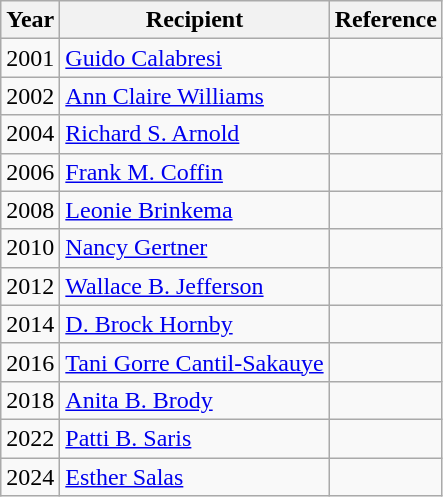<table class="wikitable">
<tr>
<th>Year</th>
<th>Recipient</th>
<th>Reference</th>
</tr>
<tr>
<td>2001</td>
<td><a href='#'>Guido Calabresi</a></td>
<td></td>
</tr>
<tr>
<td>2002</td>
<td><a href='#'>Ann Claire Williams</a></td>
<td></td>
</tr>
<tr>
<td>2004</td>
<td><a href='#'>Richard S. Arnold</a></td>
<td></td>
</tr>
<tr>
<td>2006</td>
<td><a href='#'>Frank M. Coffin</a></td>
<td></td>
</tr>
<tr>
<td>2008</td>
<td><a href='#'>Leonie Brinkema</a></td>
<td></td>
</tr>
<tr>
<td>2010</td>
<td><a href='#'>Nancy Gertner</a></td>
<td></td>
</tr>
<tr>
<td>2012</td>
<td><a href='#'>Wallace B. Jefferson</a></td>
<td></td>
</tr>
<tr>
<td>2014</td>
<td><a href='#'>D. Brock Hornby</a></td>
<td></td>
</tr>
<tr>
<td>2016</td>
<td><a href='#'>Tani Gorre Cantil-Sakauye</a></td>
<td></td>
</tr>
<tr>
<td>2018</td>
<td><a href='#'>Anita B. Brody</a></td>
<td></td>
</tr>
<tr>
<td>2022</td>
<td><a href='#'>Patti B. Saris</a></td>
<td></td>
</tr>
<tr>
<td>2024</td>
<td><a href='#'>Esther Salas</a>  </td>
<td></td>
</tr>
</table>
